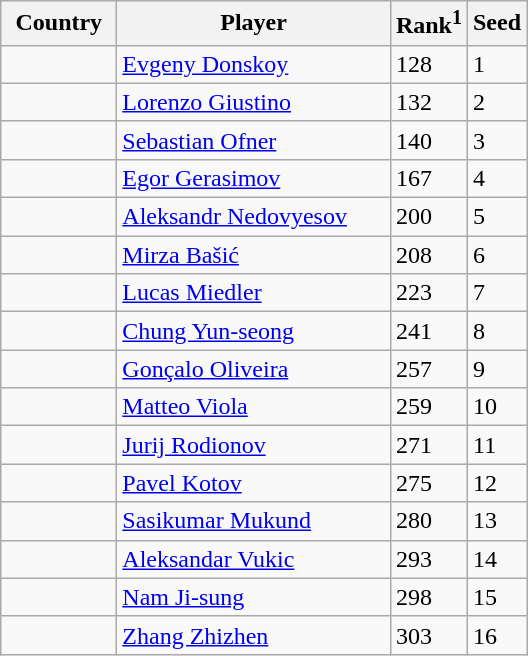<table class="sortable wikitable">
<tr>
<th width="70">Country</th>
<th width="175">Player</th>
<th>Rank<sup>1</sup></th>
<th>Seed</th>
</tr>
<tr>
<td></td>
<td><a href='#'>Evgeny Donskoy</a></td>
<td>128</td>
<td>1</td>
</tr>
<tr>
<td></td>
<td><a href='#'>Lorenzo Giustino</a></td>
<td>132</td>
<td>2</td>
</tr>
<tr>
<td></td>
<td><a href='#'>Sebastian Ofner</a></td>
<td>140</td>
<td>3</td>
</tr>
<tr>
<td></td>
<td><a href='#'>Egor Gerasimov</a></td>
<td>167</td>
<td>4</td>
</tr>
<tr>
<td></td>
<td><a href='#'>Aleksandr Nedovyesov</a></td>
<td>200</td>
<td>5</td>
</tr>
<tr>
<td></td>
<td><a href='#'>Mirza Bašić</a></td>
<td>208</td>
<td>6</td>
</tr>
<tr>
<td></td>
<td><a href='#'>Lucas Miedler</a></td>
<td>223</td>
<td>7</td>
</tr>
<tr>
<td></td>
<td><a href='#'>Chung Yun-seong</a></td>
<td>241</td>
<td>8</td>
</tr>
<tr>
<td></td>
<td><a href='#'>Gonçalo Oliveira</a></td>
<td>257</td>
<td>9</td>
</tr>
<tr>
<td></td>
<td><a href='#'>Matteo Viola</a></td>
<td>259</td>
<td>10</td>
</tr>
<tr>
<td></td>
<td><a href='#'>Jurij Rodionov</a></td>
<td>271</td>
<td>11</td>
</tr>
<tr>
<td></td>
<td><a href='#'>Pavel Kotov</a></td>
<td>275</td>
<td>12</td>
</tr>
<tr>
<td></td>
<td><a href='#'>Sasikumar Mukund</a></td>
<td>280</td>
<td>13</td>
</tr>
<tr>
<td></td>
<td><a href='#'>Aleksandar Vukic</a></td>
<td>293</td>
<td>14</td>
</tr>
<tr>
<td></td>
<td><a href='#'>Nam Ji-sung</a></td>
<td>298</td>
<td>15</td>
</tr>
<tr>
<td></td>
<td><a href='#'>Zhang Zhizhen</a></td>
<td>303</td>
<td>16</td>
</tr>
</table>
